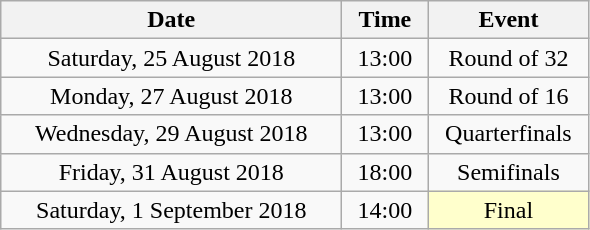<table class="wikitable" style="text-align:center;">
<tr>
<th width=220>Date</th>
<th width=50>Time</th>
<th width=100>Event</th>
</tr>
<tr>
<td>Saturday, 25 August 2018</td>
<td>13:00</td>
<td>Round of 32</td>
</tr>
<tr>
<td>Monday, 27 August 2018</td>
<td>13:00</td>
<td>Round of 16</td>
</tr>
<tr>
<td>Wednesday, 29 August 2018</td>
<td>13:00</td>
<td>Quarterfinals</td>
</tr>
<tr>
<td>Friday, 31 August 2018</td>
<td>18:00</td>
<td>Semifinals</td>
</tr>
<tr>
<td>Saturday, 1 September 2018</td>
<td>14:00</td>
<td bgcolor=ffffcc>Final</td>
</tr>
</table>
